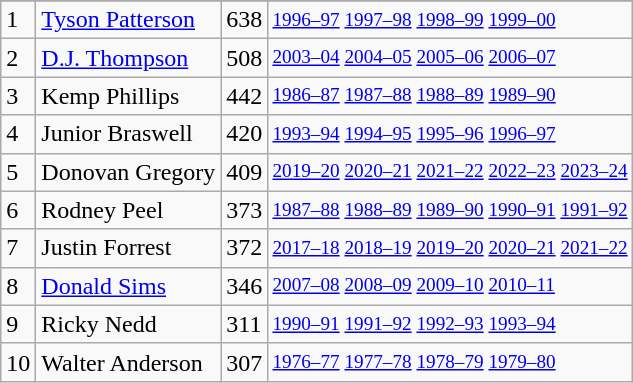<table class="wikitable">
<tr>
</tr>
<tr>
<td>1</td>
<td><a href='#'>Tyson Patterson</a></td>
<td>638</td>
<td style="font-size:80%;"><a href='#'>1996–97</a> <a href='#'>1997–98</a> <a href='#'>1998–99</a> <a href='#'>1999–00</a></td>
</tr>
<tr>
<td>2</td>
<td><a href='#'>D.J. Thompson</a></td>
<td>508</td>
<td style="font-size:80%;"><a href='#'>2003–04</a> <a href='#'>2004–05</a> <a href='#'>2005–06</a> <a href='#'>2006–07</a></td>
</tr>
<tr>
<td>3</td>
<td>Kemp Phillips</td>
<td>442</td>
<td style="font-size:80%;"><a href='#'>1986–87</a> <a href='#'>1987–88</a> <a href='#'>1988–89</a> <a href='#'>1989–90</a></td>
</tr>
<tr>
<td>4</td>
<td>Junior Braswell</td>
<td>420</td>
<td style="font-size:80%;"><a href='#'>1993–94</a> <a href='#'>1994–95</a> <a href='#'>1995–96</a> <a href='#'>1996–97</a></td>
</tr>
<tr>
<td>5</td>
<td>Donovan Gregory</td>
<td>409</td>
<td style="font-size:80%;"><a href='#'>2019–20</a> <a href='#'>2020–21</a> <a href='#'>2021–22</a> <a href='#'>2022–23</a> <a href='#'>2023–24</a></td>
</tr>
<tr>
<td>6</td>
<td>Rodney Peel</td>
<td>373</td>
<td style="font-size:80%;"><a href='#'>1987–88</a> <a href='#'>1988–89</a> <a href='#'>1989–90</a> <a href='#'>1990–91</a> <a href='#'>1991–92</a></td>
</tr>
<tr>
<td>7</td>
<td>Justin Forrest</td>
<td>372</td>
<td style="font-size:80%;"><a href='#'>2017–18</a> <a href='#'>2018–19</a> <a href='#'>2019–20</a> <a href='#'>2020–21</a> <a href='#'>2021–22</a></td>
</tr>
<tr>
<td>8</td>
<td><a href='#'>Donald Sims</a></td>
<td>346</td>
<td style="font-size:80%;"><a href='#'>2007–08</a> <a href='#'>2008–09</a> <a href='#'>2009–10</a> <a href='#'>2010–11</a></td>
</tr>
<tr>
<td>9</td>
<td>Ricky Nedd</td>
<td>311</td>
<td style="font-size:80%;"><a href='#'>1990–91</a> <a href='#'>1991–92</a> <a href='#'>1992–93</a> <a href='#'>1993–94</a></td>
</tr>
<tr>
<td>10</td>
<td>Walter Anderson</td>
<td>307</td>
<td style="font-size:80%;"><a href='#'>1976–77</a> <a href='#'>1977–78</a> <a href='#'>1978–79</a> <a href='#'>1979–80</a></td>
</tr>
</table>
